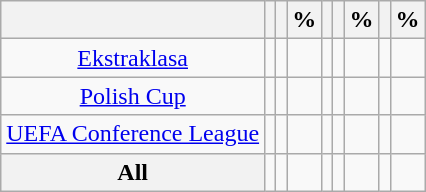<table class="wikitable sortable" style="text-align: center;">
<tr>
<th></th>
<th></th>
<th></th>
<th>%</th>
<th></th>
<th></th>
<th>%</th>
<th></th>
<th>%</th>
</tr>
<tr>
<td><a href='#'>Ekstraklasa</a></td>
<td></td>
<td></td>
<td></td>
<td></td>
<td></td>
<td></td>
<td></td>
<td></td>
</tr>
<tr>
<td><a href='#'>Polish Cup</a></td>
<td></td>
<td></td>
<td></td>
<td></td>
<td></td>
<td></td>
<td></td>
<td></td>
</tr>
<tr>
<td><a href='#'>UEFA Conference League</a></td>
<td></td>
<td></td>
<td></td>
<td></td>
<td></td>
<td></td>
<td></td>
<td></td>
</tr>
<tr>
<th>All</th>
<td></td>
<td></td>
<td></td>
<td></td>
<td></td>
<td></td>
<td></td>
<td></td>
</tr>
</table>
